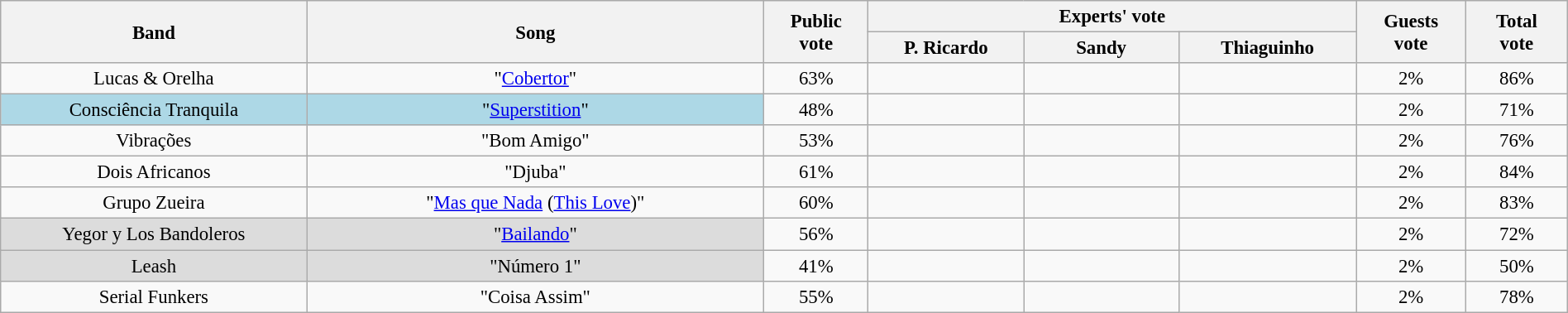<table class="wikitable" style="font-size:95%; text-align:center" width="100%">
<tr>
<th width="135" rowspan=2>Band</th>
<th width="205" rowspan=2>Song</th>
<th width="040" rowspan=2>Public<br>vote</th>
<th colspan=3>Experts' vote</th>
<th width="040" rowspan=2>Guests<br>vote</th>
<th width="040" rowspan=2>Total<br>vote</th>
</tr>
<tr>
<th width="065">P. Ricardo</th>
<th width="065">Sandy</th>
<th width="065">Thiaguinho</th>
</tr>
<tr>
<td>Lucas & Orelha</td>
<td>"<a href='#'>Cobertor</a>"</td>
<td>63%</td>
<td></td>
<td></td>
<td></td>
<td>2%</td>
<td>86%</td>
</tr>
<tr>
<td bgcolor="ADD8E6">Consciência Tranquila</td>
<td bgcolor="ADD8E6">"<a href='#'>Superstition</a>"</td>
<td>48%</td>
<td></td>
<td></td>
<td></td>
<td>2%</td>
<td>71%</td>
</tr>
<tr>
<td>Vibrações</td>
<td>"Bom Amigo"</td>
<td>53%</td>
<td></td>
<td></td>
<td></td>
<td>2%</td>
<td>76%</td>
</tr>
<tr>
<td>Dois Africanos</td>
<td>"Djuba"</td>
<td>61%</td>
<td></td>
<td></td>
<td></td>
<td>2%</td>
<td>84%</td>
</tr>
<tr>
<td>Grupo Zueira</td>
<td>"<a href='#'>Mas que Nada</a> (<a href='#'>This Love</a>)"</td>
<td>60%</td>
<td></td>
<td></td>
<td></td>
<td>2%</td>
<td>83%</td>
</tr>
<tr>
<td bgcolor="DCDCDC">Yegor y Los Bandoleros</td>
<td bgcolor="DCDCDC">"<a href='#'>Bailando</a>"</td>
<td>56%</td>
<td></td>
<td></td>
<td></td>
<td>2%</td>
<td>72%</td>
</tr>
<tr>
<td bgcolor="DCDCDC">Leash</td>
<td bgcolor="DCDCDC">"Número 1"</td>
<td>41%</td>
<td></td>
<td></td>
<td></td>
<td>2%</td>
<td>50%</td>
</tr>
<tr>
<td>Serial Funkers</td>
<td>"Coisa Assim"</td>
<td>55%</td>
<td></td>
<td></td>
<td></td>
<td>2%</td>
<td>78%</td>
</tr>
</table>
